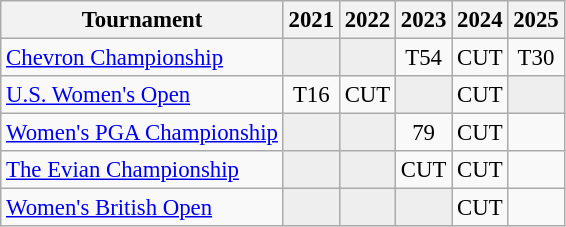<table class="wikitable" style="font-size:95%;text-align:center;">
<tr>
<th>Tournament</th>
<th>2021</th>
<th>2022</th>
<th>2023</th>
<th>2024</th>
<th>2025</th>
</tr>
<tr>
<td align=left><a href='#'>Chevron Championship</a></td>
<td style="background:#eeeeee;"></td>
<td style="background:#eeeeee;"></td>
<td>T54</td>
<td>CUT</td>
<td>T30</td>
</tr>
<tr>
<td align=left><a href='#'>U.S. Women's Open</a></td>
<td>T16</td>
<td>CUT</td>
<td style="background:#eeeeee;"></td>
<td>CUT</td>
<td style="background:#eeeeee;"></td>
</tr>
<tr>
<td align=left><a href='#'>Women's PGA Championship</a></td>
<td style="background:#eeeeee;"></td>
<td style="background:#eeeeee;"></td>
<td>79</td>
<td>CUT</td>
<td></td>
</tr>
<tr>
<td align=left><a href='#'>The Evian Championship</a></td>
<td style="background:#eeeeee;"></td>
<td style="background:#eeeeee;"></td>
<td>CUT</td>
<td>CUT</td>
<td></td>
</tr>
<tr>
<td align=left><a href='#'>Women's British Open</a></td>
<td style="background:#eeeeee;"></td>
<td style="background:#eeeeee;"></td>
<td style="background:#eeeeee;"></td>
<td>CUT</td>
<td></td>
</tr>
</table>
